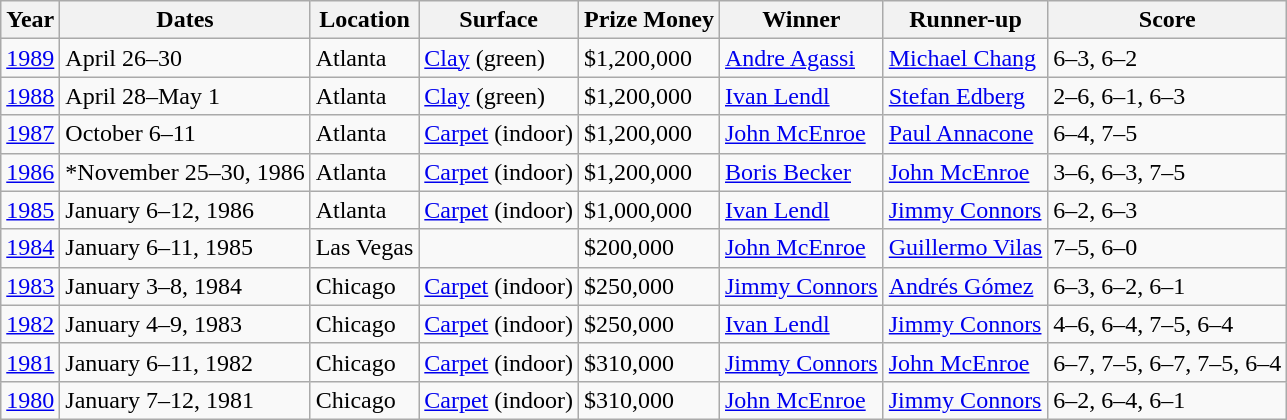<table class="wikitable">
<tr>
<th>Year</th>
<th>Dates</th>
<th>Location</th>
<th>Surface</th>
<th>Prize Money</th>
<th>Winner</th>
<th>Runner-up</th>
<th>Score</th>
</tr>
<tr>
<td><a href='#'>1989</a></td>
<td>April 26–30</td>
<td>Atlanta</td>
<td><a href='#'>Clay</a> (green)</td>
<td>$1,200,000</td>
<td> <a href='#'>Andre Agassi</a></td>
<td> <a href='#'>Michael Chang</a></td>
<td>6–3, 6–2</td>
</tr>
<tr>
<td><a href='#'>1988</a></td>
<td>April 28–May 1</td>
<td>Atlanta</td>
<td><a href='#'>Clay</a> (green)</td>
<td>$1,200,000</td>
<td> <a href='#'>Ivan Lendl</a></td>
<td> <a href='#'>Stefan Edberg</a></td>
<td>2–6, 6–1, 6–3</td>
</tr>
<tr>
<td><a href='#'>1987</a></td>
<td>October 6–11</td>
<td>Atlanta</td>
<td><a href='#'>Carpet</a> (indoor)</td>
<td>$1,200,000</td>
<td> <a href='#'>John McEnroe</a></td>
<td> <a href='#'>Paul Annacone</a></td>
<td>6–4, 7–5</td>
</tr>
<tr>
<td><a href='#'>1986</a></td>
<td>*November 25–30, 1986</td>
<td>Atlanta</td>
<td><a href='#'>Carpet</a> (indoor)</td>
<td>$1,200,000</td>
<td> <a href='#'>Boris Becker</a></td>
<td> <a href='#'>John McEnroe</a></td>
<td>3–6, 6–3, 7–5</td>
</tr>
<tr>
<td><a href='#'>1985</a></td>
<td>January 6–12, 1986</td>
<td>Atlanta</td>
<td><a href='#'>Carpet</a> (indoor)</td>
<td>$1,000,000</td>
<td> <a href='#'>Ivan Lendl</a></td>
<td> <a href='#'>Jimmy Connors</a></td>
<td>6–2, 6–3</td>
</tr>
<tr>
<td><a href='#'>1984</a></td>
<td>January 6–11, 1985</td>
<td>Las Vegas</td>
<td></td>
<td>$200,000</td>
<td> <a href='#'>John McEnroe</a></td>
<td> <a href='#'>Guillermo Vilas</a></td>
<td>7–5, 6–0</td>
</tr>
<tr>
<td><a href='#'>1983</a></td>
<td>January 3–8, 1984</td>
<td>Chicago</td>
<td><a href='#'>Carpet</a> (indoor)</td>
<td>$250,000</td>
<td> <a href='#'>Jimmy Connors</a></td>
<td> <a href='#'>Andrés Gómez</a></td>
<td>6–3, 6–2, 6–1</td>
</tr>
<tr>
<td><a href='#'>1982</a></td>
<td>January 4–9, 1983</td>
<td>Chicago</td>
<td><a href='#'>Carpet</a> (indoor)</td>
<td>$250,000</td>
<td> <a href='#'>Ivan Lendl</a></td>
<td> <a href='#'>Jimmy Connors</a></td>
<td>4–6, 6–4, 7–5, 6–4</td>
</tr>
<tr>
<td><a href='#'>1981</a></td>
<td>January 6–11, 1982</td>
<td>Chicago</td>
<td><a href='#'>Carpet</a> (indoor)</td>
<td>$310,000</td>
<td> <a href='#'>Jimmy Connors</a></td>
<td> <a href='#'>John McEnroe</a></td>
<td>6–7, 7–5, 6–7, 7–5, 6–4</td>
</tr>
<tr>
<td><a href='#'>1980</a></td>
<td>January 7–12, 1981</td>
<td>Chicago</td>
<td><a href='#'>Carpet</a> (indoor)</td>
<td>$310,000</td>
<td> <a href='#'>John McEnroe</a></td>
<td> <a href='#'>Jimmy Connors</a></td>
<td>6–2, 6–4, 6–1</td>
</tr>
</table>
